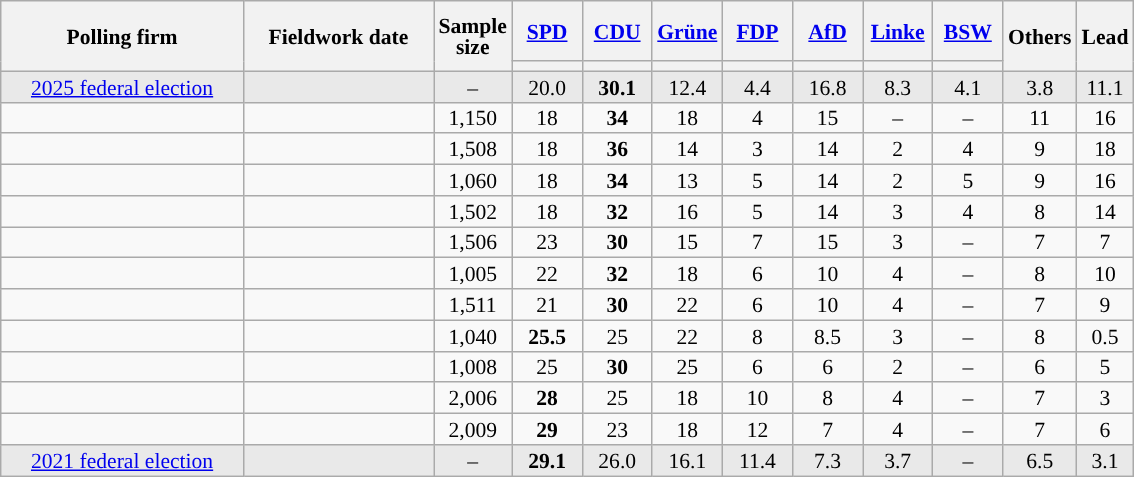<table class="wikitable sortable mw-datatable mw-collapsible" style="text-align:center;font-size:90%;line-height:14px;">
<tr style="height:40px;">
<th style="width:155px;" rowspan="2">Polling firm</th>
<th style="width:120px;" rowspan="2">Fieldwork date</th>
<th style="width: 35px;" rowspan="2">Sample<br>size</th>
<th class="unsortable" style="width:40px;"><a href='#'>SPD</a></th>
<th class="unsortable" style="width:40px;"><a href='#'>CDU</a></th>
<th class="unsortable" style="width:40px;"><a href='#'>Grüne</a></th>
<th class="unsortable" style="width:40px;"><a href='#'>FDP</a></th>
<th class="unsortable" style="width:40px;"><a href='#'>AfD</a></th>
<th class="unsortable" style="width:40px;"><a href='#'>Linke</a></th>
<th class="unsortable" style="width:40px;"><a href='#'>BSW</a></th>
<th class="unsortable" style="width:30px;" rowspan="2">Others</th>
<th style="width:30px;" rowspan="2">Lead</th>
</tr>
<tr>
<th style="background:"></th>
<th style="background:"></th>
<th style="background:"></th>
<th style="background:"></th>
<th style="background:"></th>
<th style="background:"></th>
<th style="background:"></th>
</tr>
<tr style="background:#E9E9E9;">
<td><a href='#'>2025 federal election</a></td>
<td></td>
<td>–</td>
<td>20.0</td>
<td><strong>30.1</strong></td>
<td>12.4</td>
<td>4.4</td>
<td>16.8</td>
<td>8.3</td>
<td>4.1</td>
<td>3.8</td>
<td style="background:">11.1</td>
</tr>
<tr>
<td></td>
<td></td>
<td>1,150</td>
<td>18</td>
<td><strong>34</strong></td>
<td>18</td>
<td>4</td>
<td>15</td>
<td>–</td>
<td>–</td>
<td>11</td>
<td style="background:">16</td>
</tr>
<tr>
<td></td>
<td></td>
<td>1,508</td>
<td>18</td>
<td><strong>36</strong></td>
<td>14</td>
<td>3</td>
<td>14</td>
<td>2</td>
<td>4</td>
<td>9</td>
<td style="background:">18</td>
</tr>
<tr>
<td></td>
<td></td>
<td>1,060</td>
<td>18</td>
<td><strong>34</strong></td>
<td>13</td>
<td>5</td>
<td>14</td>
<td>2</td>
<td>5</td>
<td>9</td>
<td style="background:">16</td>
</tr>
<tr>
<td></td>
<td></td>
<td>1,502</td>
<td>18</td>
<td><strong>32</strong></td>
<td>16</td>
<td>5</td>
<td>14</td>
<td>3</td>
<td>4</td>
<td>8</td>
<td style="background:">14</td>
</tr>
<tr>
<td></td>
<td></td>
<td>1,506</td>
<td>23</td>
<td><strong>30</strong></td>
<td>15</td>
<td>7</td>
<td>15</td>
<td>3</td>
<td>–</td>
<td>7</td>
<td style="background:">7</td>
</tr>
<tr>
<td></td>
<td></td>
<td>1,005</td>
<td>22</td>
<td><strong>32</strong></td>
<td>18</td>
<td>6</td>
<td>10</td>
<td>4</td>
<td>–</td>
<td>8</td>
<td style="background:">10</td>
</tr>
<tr>
<td></td>
<td></td>
<td>1,511</td>
<td>21</td>
<td><strong>30</strong></td>
<td>22</td>
<td>6</td>
<td>10</td>
<td>4</td>
<td>–</td>
<td>7</td>
<td style="background:">9</td>
</tr>
<tr>
<td></td>
<td></td>
<td>1,040</td>
<td><strong>25.5</strong></td>
<td>25</td>
<td>22</td>
<td>8</td>
<td>8.5</td>
<td>3</td>
<td>–</td>
<td>8</td>
<td style="background:">0.5</td>
</tr>
<tr>
<td></td>
<td></td>
<td>1,008</td>
<td>25</td>
<td><strong>30</strong></td>
<td>25</td>
<td>6</td>
<td>6</td>
<td>2</td>
<td>–</td>
<td>6</td>
<td style="background:">5</td>
</tr>
<tr>
<td></td>
<td></td>
<td>2,006</td>
<td><strong>28</strong></td>
<td>25</td>
<td>18</td>
<td>10</td>
<td>8</td>
<td>4</td>
<td>–</td>
<td>7</td>
<td style="background:">3</td>
</tr>
<tr>
<td></td>
<td></td>
<td>2,009</td>
<td><strong>29</strong></td>
<td>23</td>
<td>18</td>
<td>12</td>
<td>7</td>
<td>4</td>
<td>–</td>
<td>7</td>
<td style="background:">6</td>
</tr>
<tr style="background:#E9E9E9;">
<td><a href='#'>2021 federal election</a></td>
<td></td>
<td>–</td>
<td><strong>29.1</strong></td>
<td>26.0</td>
<td>16.1</td>
<td>11.4</td>
<td>7.3</td>
<td>3.7</td>
<td>–</td>
<td>6.5</td>
<td style="background:">3.1</td>
</tr>
</table>
